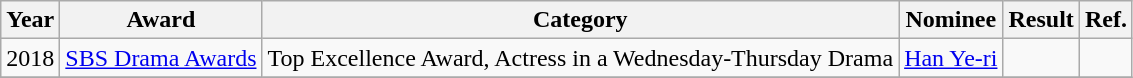<table class="wikitable">
<tr>
<th>Year</th>
<th>Award</th>
<th>Category</th>
<th>Nominee</th>
<th>Result</th>
<th>Ref.</th>
</tr>
<tr>
<td rowspan=1>2018</td>
<td rowspan=1><a href='#'>SBS Drama Awards</a></td>
<td>Top Excellence Award, Actress in a Wednesday-Thursday Drama</td>
<td><a href='#'>Han Ye-ri</a></td>
<td></td>
<td></td>
</tr>
<tr>
</tr>
</table>
